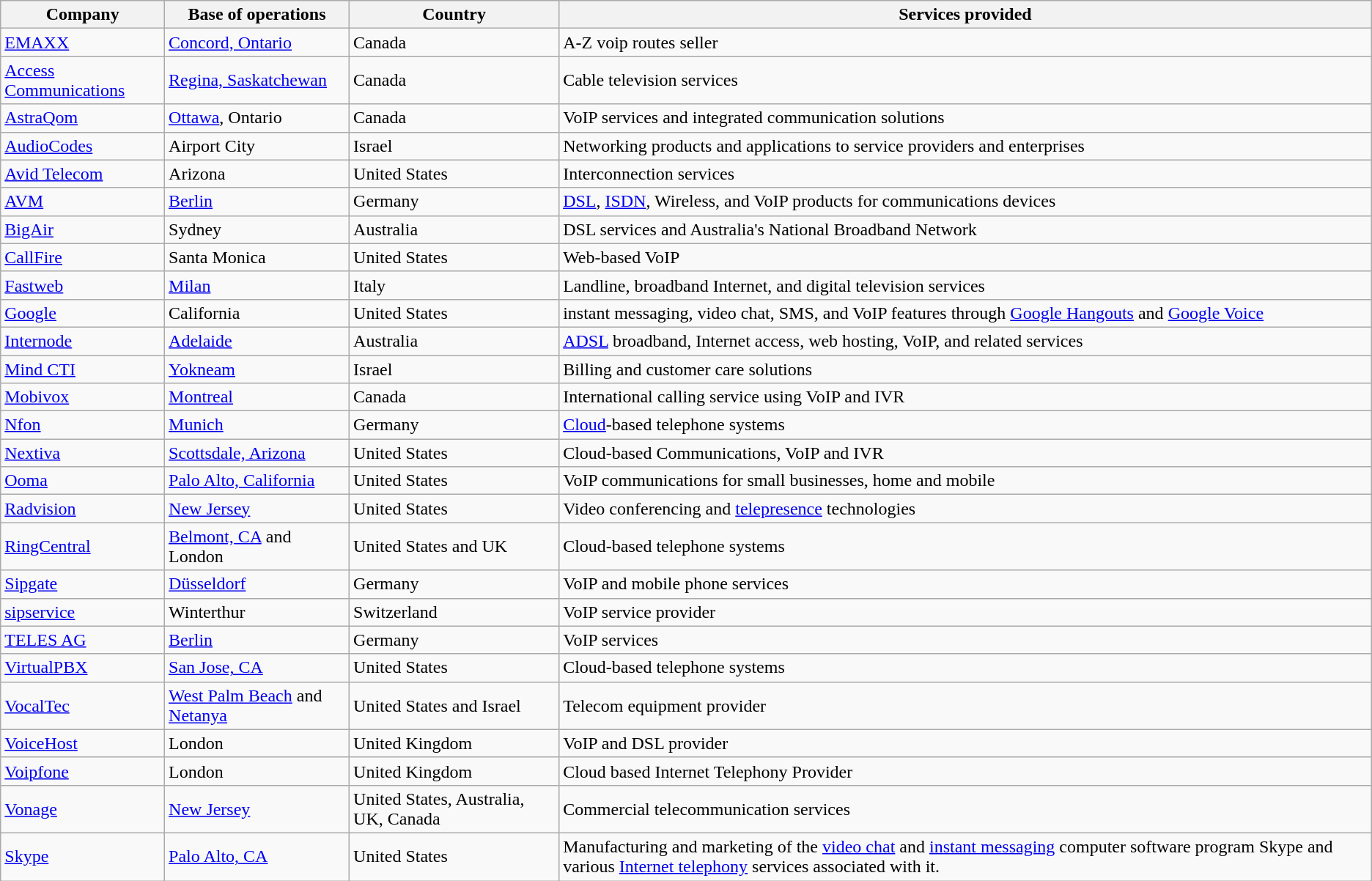<table class="wikitable sortable">
<tr>
<th>Company</th>
<th>Base of operations</th>
<th>Country</th>
<th>Services provided</th>
</tr>
<tr>
<td><a href='#'>EMAXX</a></td>
<td><a href='#'>Concord, Ontario</a></td>
<td>Canada</td>
<td>A-Z voip routes seller</td>
</tr>
<tr>
<td><a href='#'>Access Communications</a></td>
<td><a href='#'>Regina, Saskatchewan</a></td>
<td>Canada</td>
<td>Cable television services</td>
</tr>
<tr>
<td><a href='#'>AstraQom</a></td>
<td><a href='#'>Ottawa</a>, Ontario</td>
<td>Canada</td>
<td>VoIP services and integrated communication solutions</td>
</tr>
<tr>
<td><a href='#'>AudioCodes</a></td>
<td>Airport City</td>
<td>Israel</td>
<td>Networking products and applications to service providers and enterprises</td>
</tr>
<tr>
<td><a href='#'>Avid Telecom</a></td>
<td>Arizona</td>
<td>United States</td>
<td>Interconnection services</td>
</tr>
<tr>
<td><a href='#'>AVM</a></td>
<td><a href='#'>Berlin</a></td>
<td>Germany</td>
<td><a href='#'>DSL</a>, <a href='#'>ISDN</a>, Wireless, and VoIP products for communications devices</td>
</tr>
<tr>
<td><a href='#'>BigAir</a></td>
<td>Sydney</td>
<td>Australia</td>
<td>DSL services and Australia's National Broadband Network</td>
</tr>
<tr>
<td><a href='#'>CallFire</a></td>
<td>Santa Monica</td>
<td>United States</td>
<td>Web-based VoIP</td>
</tr>
<tr>
<td><a href='#'>Fastweb</a></td>
<td><a href='#'>Milan</a></td>
<td>Italy</td>
<td>Landline, broadband Internet, and digital television services</td>
</tr>
<tr>
<td><a href='#'>Google</a></td>
<td>California</td>
<td>United States</td>
<td>instant messaging, video chat, SMS, and VoIP features through <a href='#'>Google Hangouts</a> and <a href='#'>Google Voice</a></td>
</tr>
<tr>
<td><a href='#'>Internode</a></td>
<td><a href='#'>Adelaide</a></td>
<td>Australia</td>
<td><a href='#'>ADSL</a> broadband, Internet access, web hosting, VoIP, and related services</td>
</tr>
<tr>
<td><a href='#'>Mind CTI</a></td>
<td><a href='#'>Yokneam</a></td>
<td>Israel</td>
<td>Billing and customer care solutions</td>
</tr>
<tr>
<td><a href='#'>Mobivox</a></td>
<td><a href='#'>Montreal</a></td>
<td>Canada</td>
<td>International calling service using VoIP and IVR</td>
</tr>
<tr>
<td><a href='#'>Nfon</a></td>
<td><a href='#'>Munich</a></td>
<td>Germany</td>
<td><a href='#'>Cloud</a>-based telephone systems</td>
</tr>
<tr>
<td><a href='#'>Nextiva</a></td>
<td><a href='#'>Scottsdale, Arizona</a></td>
<td>United States</td>
<td>Cloud-based Communications, VoIP and IVR</td>
</tr>
<tr>
<td><a href='#'>Ooma</a></td>
<td><a href='#'>Palo Alto, California</a></td>
<td>United States</td>
<td>VoIP communications for small businesses, home and mobile</td>
</tr>
<tr>
<td><a href='#'>Radvision</a></td>
<td><a href='#'>New Jersey</a></td>
<td>United States</td>
<td>Video conferencing and <a href='#'>telepresence</a> technologies</td>
</tr>
<tr>
<td><a href='#'>RingCentral</a></td>
<td><a href='#'>Belmont, CA</a> and London</td>
<td>United States and UK</td>
<td>Cloud-based telephone systems</td>
</tr>
<tr>
<td><a href='#'>Sipgate</a></td>
<td><a href='#'>Düsseldorf</a></td>
<td>Germany</td>
<td>VoIP and mobile phone services</td>
</tr>
<tr>
<td><a href='#'>sipservice</a></td>
<td>Winterthur</td>
<td>Switzerland</td>
<td>VoIP service provider</td>
</tr>
<tr>
<td><a href='#'>TELES AG</a></td>
<td><a href='#'>Berlin</a></td>
<td>Germany</td>
<td>VoIP services</td>
</tr>
<tr>
<td><a href='#'>VirtualPBX</a></td>
<td><a href='#'>San Jose, CA</a></td>
<td>United States</td>
<td>Cloud-based telephone systems</td>
</tr>
<tr>
<td><a href='#'>VocalTec</a></td>
<td><a href='#'>West Palm Beach</a> and <a href='#'>Netanya</a></td>
<td>United States and Israel</td>
<td>Telecom equipment provider</td>
</tr>
<tr>
<td><a href='#'>VoiceHost</a></td>
<td>London</td>
<td>United Kingdom</td>
<td>VoIP and DSL provider</td>
</tr>
<tr>
<td><a href='#'>Voipfone</a></td>
<td>London</td>
<td>United Kingdom</td>
<td>Cloud based Internet Telephony Provider</td>
</tr>
<tr>
<td><a href='#'>Vonage</a></td>
<td><a href='#'>New Jersey</a></td>
<td>United States, Australia, UK, Canada</td>
<td>Commercial telecommunication services</td>
</tr>
<tr>
<td><a href='#'>Skype</a></td>
<td><a href='#'>Palo Alto, CA</a></td>
<td>United States</td>
<td>Manufacturing and marketing of the <a href='#'>video chat</a> and <a href='#'>instant messaging</a> computer software program Skype and various <a href='#'>Internet telephony</a> services associated with it.</td>
</tr>
</table>
